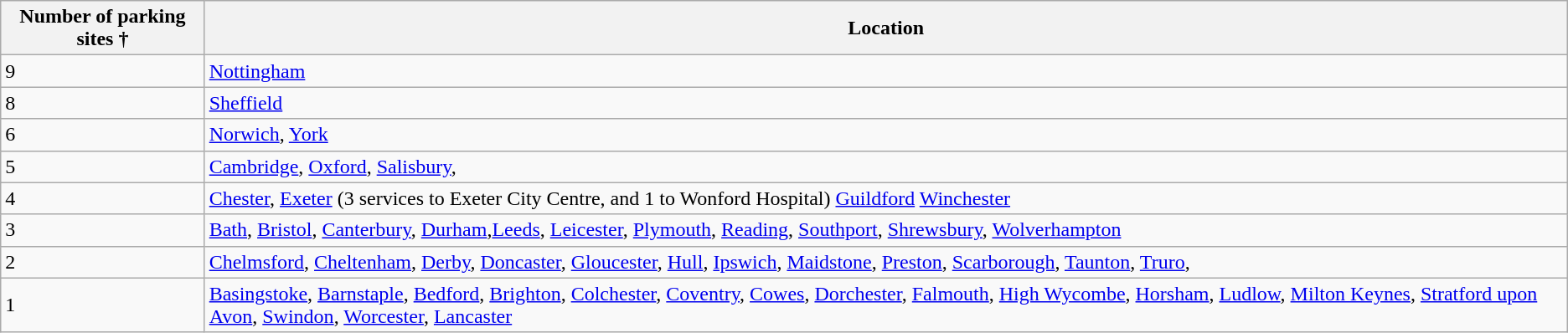<table class = "wikitable">
<tr>
<th>Number of parking sites †</th>
<th>Location</th>
</tr>
<tr>
<td>9</td>
<td><a href='#'>Nottingham</a></td>
</tr>
<tr>
<td>8</td>
<td><a href='#'>Sheffield</a></td>
</tr>
<tr>
<td>6</td>
<td><a href='#'>Norwich</a>, <a href='#'>York</a></td>
</tr>
<tr>
<td>5</td>
<td><a href='#'>Cambridge</a>, <a href='#'>Oxford</a>, <a href='#'>Salisbury</a>,</td>
</tr>
<tr>
<td>4</td>
<td><a href='#'>Chester</a>, <a href='#'>Exeter</a> (3 services to Exeter City Centre, and 1 to Wonford Hospital) <a href='#'>Guildford</a> <a href='#'>Winchester</a></td>
</tr>
<tr>
<td>3</td>
<td><a href='#'>Bath</a>, <a href='#'>Bristol</a>, <a href='#'>Canterbury</a>, <a href='#'>Durham</a>,<a href='#'>Leeds</a>, <a href='#'>Leicester</a>, <a href='#'>Plymouth</a>, <a href='#'>Reading</a>, <a href='#'>Southport</a>, <a href='#'>Shrewsbury</a>, <a href='#'>Wolverhampton</a></td>
</tr>
<tr>
<td>2</td>
<td><a href='#'>Chelmsford</a>, <a href='#'>Cheltenham</a>, <a href='#'>Derby</a>, <a href='#'>Doncaster</a>, <a href='#'>Gloucester</a>, <a href='#'>Hull</a>, <a href='#'>Ipswich</a>, <a href='#'>Maidstone</a>, <a href='#'>Preston</a>, <a href='#'>Scarborough</a>, <a href='#'>Taunton</a>, <a href='#'>Truro</a>,</td>
</tr>
<tr>
<td>1</td>
<td><a href='#'>Basingstoke</a>, <a href='#'>Barnstaple</a>, <a href='#'>Bedford</a>, <a href='#'>Brighton</a>, <a href='#'>Colchester</a>, <a href='#'>Coventry</a>, <a href='#'>Cowes</a>, <a href='#'>Dorchester</a>, <a href='#'>Falmouth</a>, <a href='#'>High Wycombe</a>, <a href='#'>Horsham</a>, <a href='#'>Ludlow</a>, <a href='#'>Milton Keynes</a>, <a href='#'>Stratford upon Avon</a>, <a href='#'>Swindon</a>, <a href='#'>Worcester</a>, <a href='#'>Lancaster</a></td>
</tr>
</table>
